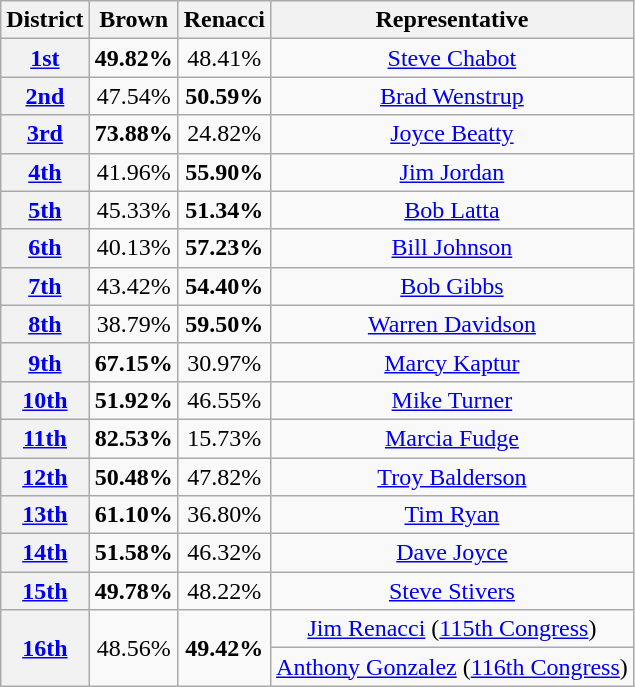<table class="wikitable sortable">
<tr>
<th>District</th>
<th>Brown</th>
<th>Renacci</th>
<th>Representative</th>
</tr>
<tr align=center>
<th><a href='#'>1st</a></th>
<td><strong>49.82%</strong></td>
<td>48.41%</td>
<td><a href='#'>Steve Chabot</a></td>
</tr>
<tr align=center>
<th rowspan=1 ><a href='#'>2nd</a></th>
<td>47.54%</td>
<td><strong>50.59%</strong></td>
<td><a href='#'>Brad Wenstrup</a></td>
</tr>
<tr align=center>
<th><a href='#'>3rd</a></th>
<td><strong>73.88%</strong></td>
<td>24.82%</td>
<td><a href='#'>Joyce Beatty</a></td>
</tr>
<tr align=center>
<th rowspan=1 ><a href='#'>4th</a></th>
<td rowspan=1>41.96%</td>
<td rowspan=1><strong>55.90%</strong></td>
<td><a href='#'>Jim Jordan</a></td>
</tr>
<tr align=center>
<th rowspan=1 ><a href='#'>5th</a></th>
<td rowspan=1>45.33%</td>
<td rowspan=1><strong>51.34%</strong></td>
<td><a href='#'>Bob Latta</a></td>
</tr>
<tr align=center>
<th><a href='#'>6th</a></th>
<td>40.13%</td>
<td><strong>57.23%</strong></td>
<td><a href='#'>Bill Johnson</a></td>
</tr>
<tr align=center>
<th rowspan=1 ><a href='#'>7th</a></th>
<td rowspan=1>43.42%</td>
<td rowspan=1><strong>54.40%</strong></td>
<td><a href='#'>Bob Gibbs</a></td>
</tr>
<tr align=center>
<th rowspan=1 ><a href='#'>8th</a></th>
<td rowspan=1>38.79%</td>
<td rowspan=1><strong>59.50%</strong></td>
<td><a href='#'>Warren Davidson</a></td>
</tr>
<tr align=center>
<th><a href='#'>9th</a></th>
<td><strong>67.15%</strong></td>
<td>30.97%</td>
<td><a href='#'>Marcy Kaptur</a></td>
</tr>
<tr align=center>
<th rowspan=1 ><a href='#'>10th</a></th>
<td rowspan=1><strong>51.92%</strong></td>
<td rowspan=1>46.55%</td>
<td><a href='#'>Mike Turner</a></td>
</tr>
<tr align=center>
<th><a href='#'>11th</a></th>
<td><strong>82.53%</strong></td>
<td>15.73%</td>
<td><a href='#'>Marcia Fudge</a></td>
</tr>
<tr align=center>
<th><a href='#'>12th</a></th>
<td><strong>50.48%</strong></td>
<td>47.82%</td>
<td><a href='#'>Troy Balderson</a></td>
</tr>
<tr align=center>
<th><a href='#'>13th</a></th>
<td><strong>61.10%</strong></td>
<td>36.80%</td>
<td><a href='#'>Tim Ryan</a></td>
</tr>
<tr align=center>
<th><a href='#'>14th</a></th>
<td><strong>51.58%</strong></td>
<td>46.32%</td>
<td><a href='#'>Dave Joyce</a></td>
</tr>
<tr align=center>
<th><a href='#'>15th</a></th>
<td><strong>49.78%</strong></td>
<td>48.22%</td>
<td><a href='#'>Steve Stivers</a></td>
</tr>
<tr align=center>
<th rowspan=2 ><a href='#'>16th</a></th>
<td rowspan=2>48.56%</td>
<td rowspan=2><strong>49.42%</strong></td>
<td><a href='#'>Jim Renacci</a> (<a href='#'>115th Congress</a>)</td>
</tr>
<tr align=center>
<td><a href='#'>Anthony Gonzalez</a> (<a href='#'>116th Congress</a>)</td>
</tr>
</table>
